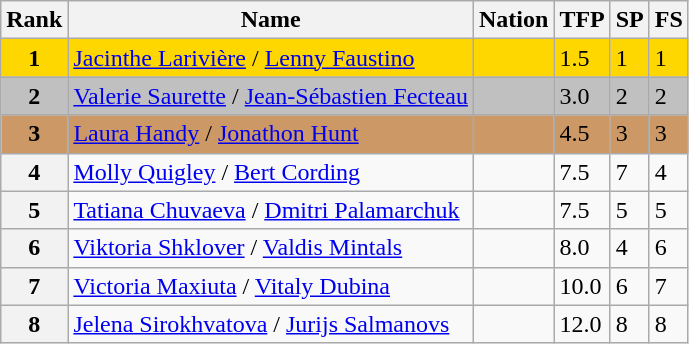<table class="wikitable">
<tr>
<th>Rank</th>
<th>Name</th>
<th>Nation</th>
<th>TFP</th>
<th>SP</th>
<th>FS</th>
</tr>
<tr bgcolor="gold">
<td align="center"><strong>1</strong></td>
<td><a href='#'>Jacinthe Larivière</a> / <a href='#'>Lenny Faustino</a></td>
<td></td>
<td>1.5</td>
<td>1</td>
<td>1</td>
</tr>
<tr bgcolor="silver">
<td align="center"><strong>2</strong></td>
<td><a href='#'>Valerie Saurette</a> / <a href='#'>Jean-Sébastien Fecteau</a></td>
<td></td>
<td>3.0</td>
<td>2</td>
<td>2</td>
</tr>
<tr bgcolor="cc9966">
<td align="center"><strong>3</strong></td>
<td><a href='#'>Laura Handy</a> / <a href='#'>Jonathon Hunt</a></td>
<td></td>
<td>4.5</td>
<td>3</td>
<td>3</td>
</tr>
<tr>
<th>4</th>
<td><a href='#'>Molly Quigley</a> / <a href='#'>Bert Cording</a></td>
<td></td>
<td>7.5</td>
<td>7</td>
<td>4</td>
</tr>
<tr>
<th>5</th>
<td><a href='#'>Tatiana Chuvaeva</a> / <a href='#'>Dmitri Palamarchuk</a></td>
<td></td>
<td>7.5</td>
<td>5</td>
<td>5</td>
</tr>
<tr>
<th>6</th>
<td><a href='#'>Viktoria Shklover</a> / <a href='#'>Valdis Mintals</a></td>
<td></td>
<td>8.0</td>
<td>4</td>
<td>6</td>
</tr>
<tr>
<th>7</th>
<td><a href='#'>Victoria Maxiuta</a> / <a href='#'>Vitaly Dubina</a></td>
<td></td>
<td>10.0</td>
<td>6</td>
<td>7</td>
</tr>
<tr>
<th>8</th>
<td><a href='#'>Jelena Sirokhvatova</a> / <a href='#'>Jurijs Salmanovs</a></td>
<td></td>
<td>12.0</td>
<td>8</td>
<td>8</td>
</tr>
</table>
